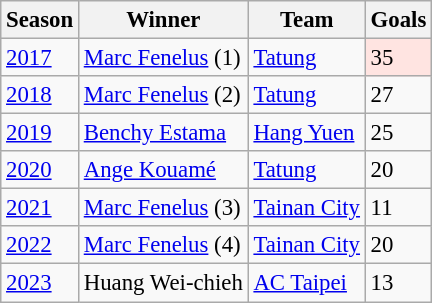<table class="wikitable" style="font-size:95%;">
<tr>
<th>Season</th>
<th>Winner</th>
<th>Team</th>
<th>Goals</th>
</tr>
<tr>
<td><a href='#'>2017</a></td>
<td> <a href='#'>Marc Fenelus</a> (1)</td>
<td><a href='#'>Tatung</a></td>
<td bgcolor=mistyrose>35</td>
</tr>
<tr>
<td><a href='#'>2018</a></td>
<td> <a href='#'>Marc Fenelus</a> (2)</td>
<td><a href='#'>Tatung</a></td>
<td>27</td>
</tr>
<tr>
<td><a href='#'>2019</a></td>
<td> <a href='#'>Benchy Estama</a></td>
<td><a href='#'>Hang Yuen</a></td>
<td>25</td>
</tr>
<tr>
<td><a href='#'>2020</a></td>
<td> <a href='#'>Ange Kouamé</a></td>
<td><a href='#'>Tatung</a></td>
<td>20</td>
</tr>
<tr>
<td><a href='#'>2021</a></td>
<td> <a href='#'>Marc Fenelus</a> (3)</td>
<td><a href='#'>Tainan City</a></td>
<td>11</td>
</tr>
<tr>
<td><a href='#'>2022</a></td>
<td> <a href='#'>Marc Fenelus</a> (4)</td>
<td><a href='#'>Tainan City</a></td>
<td>20</td>
</tr>
<tr>
<td><a href='#'> 2023</a></td>
<td> Huang Wei-chieh</td>
<td><a href='#'>AC Taipei </a></td>
<td>13</td>
</tr>
</table>
